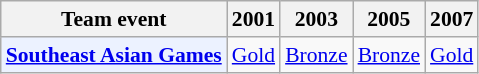<table class="wikitable" style="font-size: 90%; text-align:center">
<tr>
<th>Team event</th>
<th>2001</th>
<th>2003</th>
<th>2005</th>
<th>2007</th>
</tr>
<tr>
<td bgcolor="#ECF2FF"; align="left"><strong><a href='#'>Southeast Asian Games</a></strong></td>
<td> <a href='#'>Gold</a></td>
<td> <a href='#'>Bronze</a></td>
<td> <a href='#'>Bronze</a></td>
<td> <a href='#'>Gold</a></td>
</tr>
</table>
